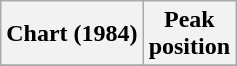<table class="wikitable plainrowheaders" style="text-align:center">
<tr>
<th>Chart (1984)</th>
<th>Peak<br>position</th>
</tr>
<tr>
</tr>
</table>
